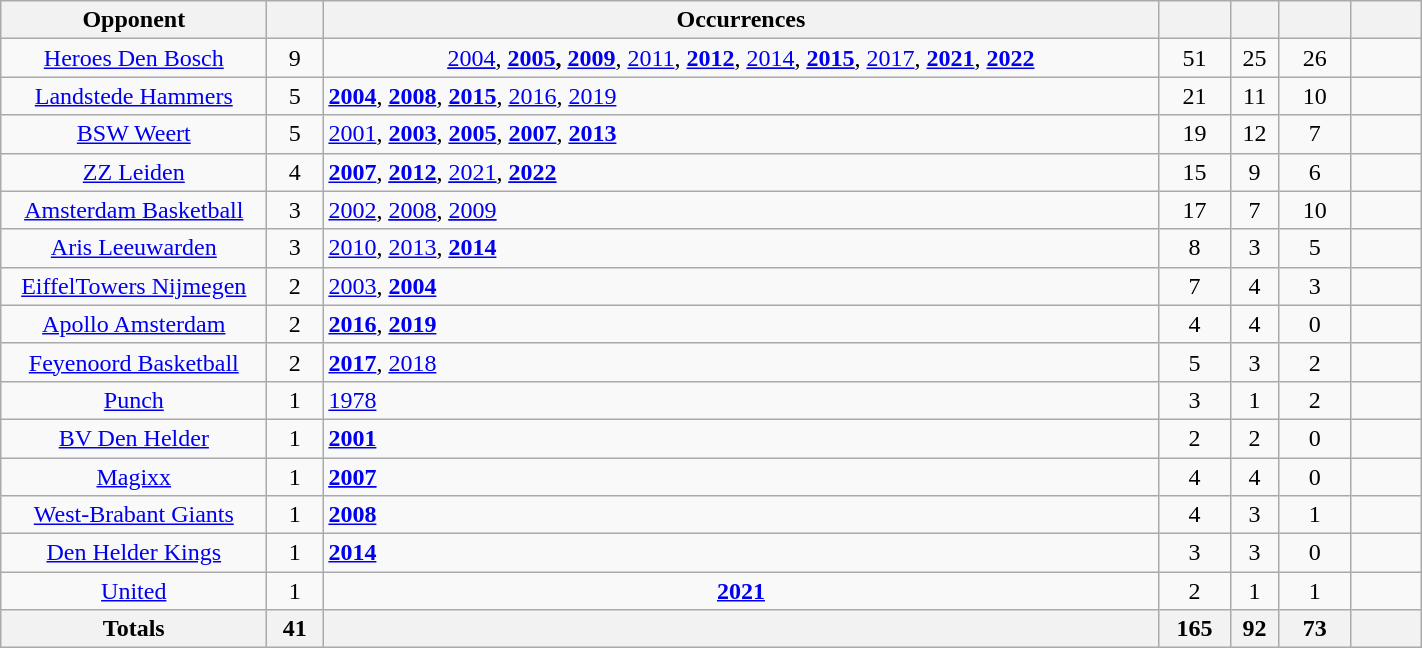<table class="wikitable sortable" style="text-align: center; width: 75%;">
<tr>
<th width="170">Opponent</th>
<th width="30"></th>
<th>Occurrences</th>
<th width="40"></th>
<th></th>
<th width="40"></th>
<th width="40"></th>
</tr>
<tr>
<td><a href='#'>Heroes Den Bosch</a></td>
<td>9</td>
<td><a href='#'><u>2004</u></a>, <strong><a href='#'>2005</a>, <a href='#'>2009</a></strong>, <a href='#'>2011</a>, <a href='#'><strong>2012</strong></a>, <a href='#'><u>2014</u></a>, <a href='#'><u><strong>2015</strong></u></a>, <a href='#'>2017</a>, <a href='#'><strong>2021</strong></a>, <a href='#'><strong>2022</strong></a></td>
<td>51</td>
<td>25</td>
<td>26</td>
<td></td>
</tr>
<tr>
<td><a href='#'>Landstede Hammers</a></td>
<td>5</td>
<td align="left"><a href='#'><strong>2004</strong></a>, <a href='#'><strong>2008</strong></a>, <a href='#'><strong>2015</strong></a>, <a href='#'>2016</a>, <a href='#'>2019</a></td>
<td>21</td>
<td>11</td>
<td>10</td>
<td></td>
</tr>
<tr>
<td><a href='#'>BSW Weert</a></td>
<td>5</td>
<td align="left"><a href='#'>2001</a>, <a href='#'><strong>2003</strong></a>, <a href='#'><strong>2005</strong></a>, <a href='#'><strong>2007</strong></a>, <a href='#'><strong>2013</strong></a></td>
<td>19</td>
<td>12</td>
<td>7</td>
<td></td>
</tr>
<tr>
<td><a href='#'>ZZ Leiden</a></td>
<td>4</td>
<td align="left"><a href='#'><strong>2007</strong></a>, <a href='#'><strong><u>2012</u></strong></a>, <a href='#'><u>2021</u></a>, <a href='#'><strong><u>2022</u></strong></a></td>
<td>15</td>
<td>9</td>
<td>6</td>
<td></td>
</tr>
<tr>
<td><a href='#'>Amsterdam Basketball</a></td>
<td>3</td>
<td align="left"><a href='#'>2002</a>, <a href='#'><u>2008</u></a>, <a href='#'><u>2009</u></a></td>
<td>17</td>
<td>7</td>
<td>10</td>
<td></td>
</tr>
<tr>
<td><a href='#'>Aris Leeuwarden</a></td>
<td>3</td>
<td align="left"><a href='#'>2010</a>, <a href='#'>2013</a>, <a href='#'><strong>2014</strong></a></td>
<td>8</td>
<td>3</td>
<td>5</td>
<td></td>
</tr>
<tr>
<td><a href='#'>EiffelTowers Nijmegen</a></td>
<td>2</td>
<td align="left"><a href='#'>2003</a>, <a href='#'><strong>2004</strong></a></td>
<td>7</td>
<td>4</td>
<td>3</td>
<td></td>
</tr>
<tr>
<td><a href='#'>Apollo Amsterdam</a></td>
<td>2</td>
<td align="left"><a href='#'><strong>2016</strong></a>, <a href='#'><strong>2019</strong></a></td>
<td>4</td>
<td>4</td>
<td>0</td>
<td></td>
</tr>
<tr>
<td><a href='#'>Feyenoord Basketball</a></td>
<td>2</td>
<td align="left"><a href='#'><strong>2017</strong></a>, <a href='#'>2018</a></td>
<td>5</td>
<td>3</td>
<td>2</td>
<td></td>
</tr>
<tr>
<td><a href='#'>Punch</a></td>
<td>1</td>
<td align="left"><a href='#'>1978</a></td>
<td>3</td>
<td>1</td>
<td>2</td>
<td></td>
</tr>
<tr>
<td><a href='#'>BV Den Helder</a></td>
<td>1</td>
<td align="left"><a href='#'><strong>2001</strong></a></td>
<td>2</td>
<td>2</td>
<td>0</td>
<td></td>
</tr>
<tr>
<td><a href='#'>Magixx</a></td>
<td>1</td>
<td align="left"><a href='#'><strong><u>2007</u></strong></a></td>
<td>4</td>
<td>4</td>
<td>0</td>
<td></td>
</tr>
<tr>
<td><a href='#'>West-Brabant Giants</a></td>
<td>1</td>
<td align="left"><a href='#'><strong>2008</strong></a></td>
<td>4</td>
<td>3</td>
<td>1</td>
<td></td>
</tr>
<tr>
<td><a href='#'>Den Helder Kings</a></td>
<td>1</td>
<td align="left"><a href='#'><strong>2014</strong></a></td>
<td>3</td>
<td>3</td>
<td>0</td>
<td></td>
</tr>
<tr>
<td><a href='#'>United</a></td>
<td>1</td>
<td><a href='#'><strong>2021</strong></a></td>
<td>2</td>
<td>1</td>
<td>1</td>
<td></td>
</tr>
<tr>
<th width="170">Totals</th>
<th width="30">41</th>
<th></th>
<th width="40">165</th>
<th>92</th>
<th width="40">73</th>
<th width="40"></th>
</tr>
</table>
